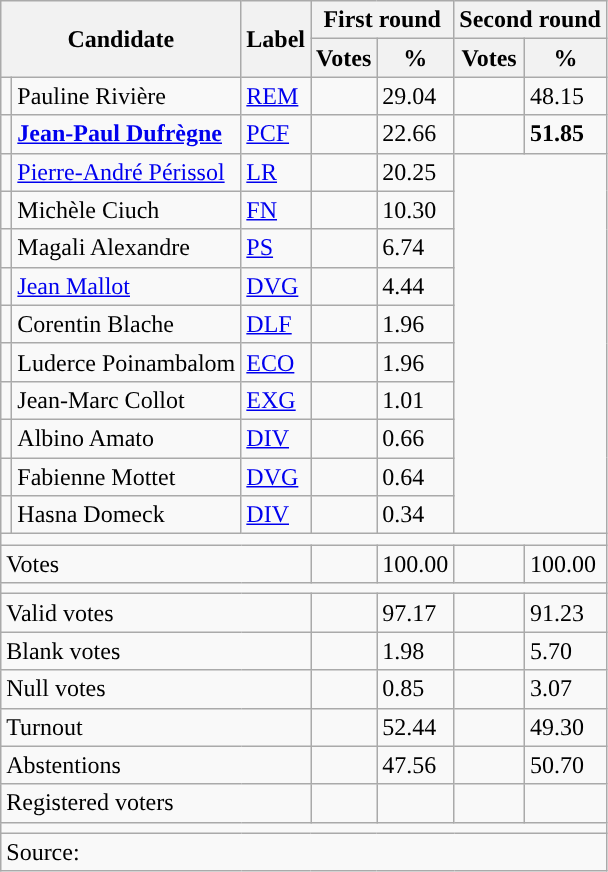<table class="wikitable">
<tr>
<th colspan="2" rowspan="2">Candidate</th>
<th rowspan="2">Label</th>
<th colspan="2">First round</th>
<th colspan="2">Second round</th>
</tr>
<tr>
<th>Votes</th>
<th>%</th>
<th>Votes</th>
<th>%</th>
</tr>
<tr>
<td style="color:inherit;background:"></td>
<td>Pauline Rivière</td>
<td><a href='#'>REM</a></td>
<td></td>
<td>29.04</td>
<td></td>
<td>48.15</td>
</tr>
<tr>
<td style="color:inherit;background:"></td>
<td><strong><a href='#'>Jean-Paul Dufrègne</a></strong></td>
<td><a href='#'>PCF</a></td>
<td></td>
<td>22.66</td>
<td><strong></strong></td>
<td><strong>51.85</strong></td>
</tr>
<tr>
<td style="color:inherit;background:"></td>
<td><a href='#'>Pierre-André Périssol</a></td>
<td><a href='#'>LR</a></td>
<td></td>
<td>20.25</td>
<td colspan="2" rowspan="10"></td>
</tr>
<tr>
<td style="color:inherit;background:"></td>
<td>Michèle Ciuch</td>
<td><a href='#'>FN</a></td>
<td></td>
<td>10.30</td>
</tr>
<tr>
<td style="color:inherit;background:"></td>
<td>Magali Alexandre</td>
<td><a href='#'>PS</a></td>
<td></td>
<td>6.74</td>
</tr>
<tr>
<td style="color:inherit;background:"></td>
<td><a href='#'>Jean Mallot</a></td>
<td><a href='#'>DVG</a></td>
<td></td>
<td>4.44</td>
</tr>
<tr>
<td style="color:inherit;background:"></td>
<td>Corentin Blache</td>
<td><a href='#'>DLF</a></td>
<td></td>
<td>1.96</td>
</tr>
<tr>
<td style="color:inherit;background:"></td>
<td>Luderce Poinambalom</td>
<td><a href='#'>ECO</a></td>
<td></td>
<td>1.96</td>
</tr>
<tr>
<td style="color:inherit;background:"></td>
<td>Jean-Marc Collot</td>
<td><a href='#'>EXG</a></td>
<td></td>
<td>1.01</td>
</tr>
<tr>
<td style="color:inherit;background:"></td>
<td>Albino Amato</td>
<td><a href='#'>DIV</a></td>
<td></td>
<td>0.66</td>
</tr>
<tr>
<td style="color:inherit;background:"></td>
<td>Fabienne Mottet</td>
<td><a href='#'>DVG</a></td>
<td></td>
<td>0.64</td>
</tr>
<tr>
<td style="color:inherit;background:"></td>
<td>Hasna Domeck</td>
<td><a href='#'>DIV</a></td>
<td></td>
<td>0.34</td>
</tr>
<tr>
<td colspan="7"></td>
</tr>
<tr>
<td colspan="3">Votes</td>
<td></td>
<td>100.00</td>
<td></td>
<td>100.00</td>
</tr>
<tr>
<td colspan="7"></td>
</tr>
<tr>
<td colspan="3">Valid votes</td>
<td></td>
<td>97.17</td>
<td></td>
<td>91.23</td>
</tr>
<tr>
<td colspan="3">Blank votes</td>
<td></td>
<td>1.98</td>
<td></td>
<td>5.70</td>
</tr>
<tr>
<td colspan="3">Null votes</td>
<td></td>
<td>0.85</td>
<td></td>
<td>3.07</td>
</tr>
<tr>
<td colspan="3">Turnout</td>
<td></td>
<td>52.44</td>
<td></td>
<td>49.30</td>
</tr>
<tr>
<td colspan="3">Abstentions</td>
<td></td>
<td>47.56</td>
<td></td>
<td>50.70</td>
</tr>
<tr>
<td colspan="3">Registered voters</td>
<td></td>
<td></td>
<td></td>
<td></td>
</tr>
<tr>
<td colspan="7"></td>
</tr>
<tr>
<td colspan="7">Source: </td>
</tr>
</table>
